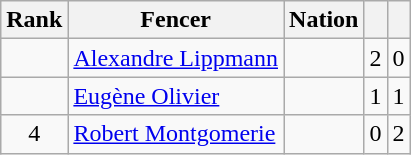<table class="wikitable sortable" style="text-align:center">
<tr>
<th>Rank</th>
<th>Fencer</th>
<th>Nation</th>
<th></th>
<th></th>
</tr>
<tr>
<td></td>
<td align=left><a href='#'>Alexandre Lippmann</a></td>
<td align=left></td>
<td>2</td>
<td>0</td>
</tr>
<tr>
<td></td>
<td align=left><a href='#'>Eugène Olivier</a></td>
<td align=left></td>
<td>1</td>
<td>1</td>
</tr>
<tr>
<td>4</td>
<td align=left><a href='#'>Robert Montgomerie</a></td>
<td align=left></td>
<td>0</td>
<td>2</td>
</tr>
</table>
